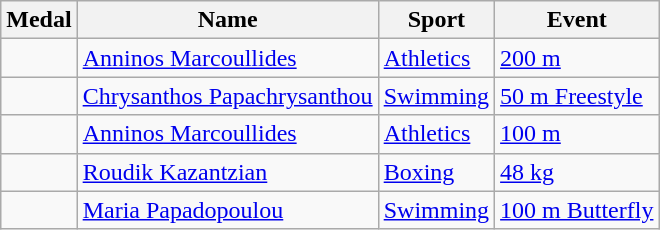<table class="wikitable sortable">
<tr>
<th>Medal</th>
<th>Name</th>
<th>Sport</th>
<th>Event</th>
</tr>
<tr>
<td></td>
<td><a href='#'>Anninos Marcoullides</a></td>
<td> <a href='#'>Athletics</a></td>
<td><a href='#'>200 m</a></td>
</tr>
<tr>
<td></td>
<td><a href='#'>Chrysanthos Papachrysanthou</a></td>
<td> <a href='#'>Swimming</a></td>
<td><a href='#'>50 m Freestyle</a></td>
</tr>
<tr>
<td></td>
<td><a href='#'>Anninos Marcoullides</a></td>
<td> <a href='#'>Athletics</a></td>
<td><a href='#'>100 m</a></td>
</tr>
<tr>
<td></td>
<td><a href='#'>Roudik Kazantzian</a></td>
<td> <a href='#'>Boxing</a></td>
<td><a href='#'>48 kg</a></td>
</tr>
<tr>
<td></td>
<td><a href='#'>Maria Papadopoulou</a></td>
<td> <a href='#'>Swimming</a></td>
<td><a href='#'>100 m Butterfly</a></td>
</tr>
</table>
